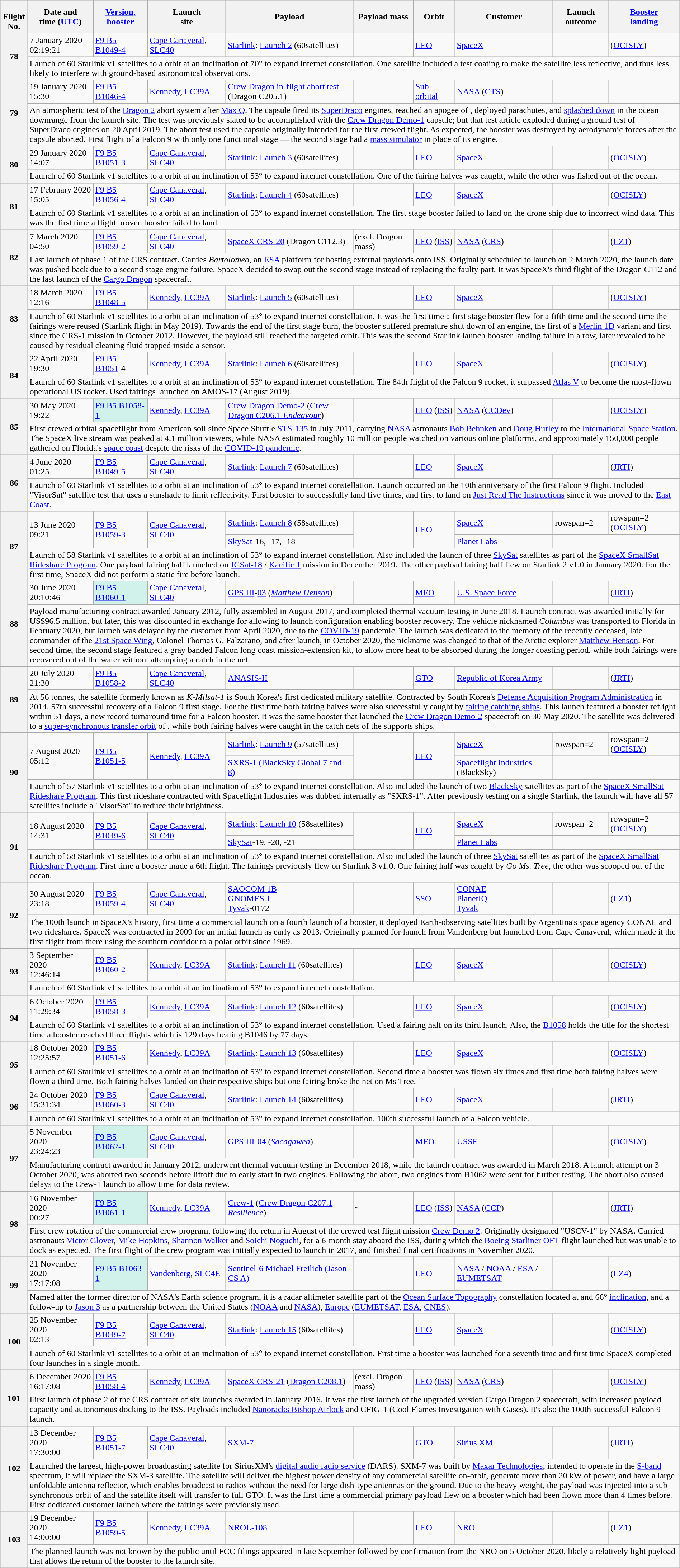<table class="wikitable plainrowheaders sticky-header collapsible" style="width: 100%;">
<tr>
<th scope="col"><br>Flight No.</th>
<th scope="col">Date and<br>time (<a href='#'>UTC</a>)</th>
<th scope="col"><a href='#'>Version,<br>booster</a></th>
<th scope="col">Launch<br>site</th>
<th scope="col">Payload</th>
<th scope="col">Payload mass</th>
<th scope="col">Orbit</th>
<th scope="col">Customer</th>
<th scope="col">Launch<br>outcome</th>
<th scope="col"><a href='#'>Booster<br>landing</a></th>
</tr>
<tr id="F9-078">
<th rowspan=2 scope="row" style="text-align:center;">78</th>
<td>7 January 2020<br>02:19:21</td>
<td><a href='#'>F9 B5</a><br><a href='#'>B1049-4</a></td>
<td><a href='#'>Cape Canaveral</a>, <a href='#'>SLC40</a></td>
<td><a href='#'>Starlink</a>: <a href='#'>Launch 2</a> (60satellites)</td>
<td></td>
<td><a href='#'>LEO</a></td>
<td><a href='#'>SpaceX</a></td>
<td></td>
<td> (<a href='#'>OCISLY</a>)</td>
</tr>
<tr>
<td colspan="9">Launch of 60 Starlink v1 satellites to a  orbit at an inclination of 70° to expand internet constellation. One satellite included a test coating to make the satellite less reflective, and thus less likely to interfere with ground-based astronomical observations.</td>
</tr>
<tr id="F9-079">
<th rowspan=2 scope="row" style="text-align:center;">79</th>
<td>19 January 2020<br>15:30</td>
<td><a href='#'>F9 B5</a><br><a href='#'>B1046-4</a></td>
<td><a href='#'>Kennedy</a>, <a href='#'>LC39A</a></td>
<td><a href='#'>Crew Dragon in-flight abort test</a><br>(Dragon C205.1)</td>
<td></td>
<td><a href='#'>Sub-orbital</a></td>
<td><a href='#'>NASA</a> (<a href='#'>CTS</a>)</td>
<td></td>
<td></td>
</tr>
<tr>
<td colspan="9">An atmospheric test of the <a href='#'>Dragon 2</a> abort system after <a href='#'>Max Q</a>. The capsule fired its <a href='#'>SuperDraco</a> engines, reached an apogee of , deployed parachutes, and <a href='#'>splashed down</a> in the ocean  downrange from the launch site. The test was previously slated to be accomplished with the <a href='#'>Crew Dragon Demo-1</a> capsule; but that test article exploded during a ground test of SuperDraco engines on 20 April 2019. The abort test used the capsule originally intended for the first crewed flight. As expected, the booster was destroyed by aerodynamic forces after the capsule aborted. First flight of a Falcon 9 with only one functional stage — the second stage had a <a href='#'>mass simulator</a> in place of its engine.</td>
</tr>
<tr id="F9-080">
<th rowspan=2 scope="row" style="text-align:center;">80</th>
<td>29 January 2020<br>14:07</td>
<td><a href='#'>F9 B5</a><br><a href='#'>B1051-3</a></td>
<td><a href='#'>Cape Canaveral</a>, <a href='#'>SLC40</a></td>
<td><a href='#'>Starlink</a>: <a href='#'>Launch 3</a> (60satellites)</td>
<td></td>
<td><a href='#'>LEO</a></td>
<td><a href='#'>SpaceX</a></td>
<td></td>
<td> (<a href='#'>OCISLY</a>)</td>
</tr>
<tr>
<td colspan="9">Launch of 60 Starlink v1 satellites to a  orbit at an inclination of 53° to expand internet constellation. One of the fairing halves was caught, while the other was fished out of the ocean.</td>
</tr>
<tr id="F9-081">
<th rowspan=2 scope="row" style="text-align:center;">81</th>
<td>17 February 2020<br>15:05</td>
<td><a href='#'>F9 B5</a><br><a href='#'>B1056-4</a></td>
<td><a href='#'>Cape Canaveral</a>, <a href='#'>SLC40</a></td>
<td><a href='#'>Starlink</a>: <a href='#'>Launch 4</a> (60satellites)</td>
<td></td>
<td><a href='#'>LEO</a></td>
<td><a href='#'>SpaceX</a></td>
<td></td>
<td> (<a href='#'>OCISLY</a>)</td>
</tr>
<tr>
<td colspan="9">Launch of 60 Starlink v1 satellites to a  orbit at an inclination of 53° to expand internet constellation. The first stage booster failed to land on the drone ship due to incorrect wind data. This was the first time a flight proven booster failed to land.</td>
</tr>
<tr id="F9-082">
<th rowspan=2 scope="row" style="text-align:center;">82</th>
<td>7 March 2020<br>04:50</td>
<td><a href='#'>F9 B5</a><br><a href='#'>B1059-2</a></td>
<td><a href='#'>Cape Canaveral</a>, <a href='#'>SLC40</a></td>
<td><a href='#'>SpaceX CRS-20</a> (Dragon C112.3)</td>
<td> (excl. Dragon mass)</td>
<td><a href='#'>LEO</a> (<a href='#'>ISS</a>)</td>
<td><a href='#'>NASA</a> (<a href='#'>CRS</a>)</td>
<td></td>
<td> (<a href='#'>LZ1</a>)</td>
</tr>
<tr>
<td colspan=9>Last launch of phase 1 of the CRS contract. Carries <em>Bartolomeo</em>, an <a href='#'>ESA</a> platform for hosting external payloads onto ISS. Originally scheduled to launch on 2 March 2020, the launch date was pushed back due to a second stage engine failure. SpaceX decided to swap out the second stage instead of replacing the faulty part. It was SpaceX's third flight of the Dragon C112 and the last launch of the <a href='#'>Cargo Dragon</a> spacecraft.</td>
</tr>
<tr id="F9-083">
<th rowspan=2 scope="row" style="text-align:center;">83</th>
<td>18 March 2020<br>12:16</td>
<td><a href='#'>F9 B5</a><br><a href='#'>B1048-5</a></td>
<td><a href='#'>Kennedy</a>, <a href='#'>LC39A</a></td>
<td><a href='#'>Starlink</a>: <a href='#'>Launch 5</a> (60satellites)</td>
<td></td>
<td><a href='#'>LEO</a></td>
<td><a href='#'>SpaceX</a></td>
<td></td>
<td> (<a href='#'>OCISLY</a>)</td>
</tr>
<tr>
<td colspan="9">Launch of 60 Starlink v1 satellites to a  orbit at an inclination of 53° to expand internet constellation. It was the first time a first stage booster flew for a fifth time and the second time the fairings were reused (Starlink flight in May 2019). Towards the end of the first stage burn, the booster suffered premature shut down of an engine, the first of a <a href='#'>Merlin 1D</a> variant and first since the CRS-1 mission in October 2012. However, the payload still reached the targeted orbit. This was the second Starlink launch booster landing failure in a row, later revealed to be caused by residual cleaning fluid trapped inside a sensor.</td>
</tr>
<tr id="F9-084">
<th rowspan=2 scope="row" style="text-align:center;">84</th>
<td>22 April 2020<br>19:30</td>
<td><a href='#'>F9 B5</a><br><a href='#'>B1051</a>-4</td>
<td><a href='#'>Kennedy</a>, <a href='#'>LC39A</a></td>
<td><a href='#'>Starlink</a>: <a href='#'>Launch 6</a> (60satellites)</td>
<td></td>
<td><a href='#'>LEO</a></td>
<td><a href='#'>SpaceX</a></td>
<td></td>
<td> (<a href='#'>OCISLY</a>)</td>
</tr>
<tr>
<td colspan="9">Launch of 60 Starlink v1 satellites to a  orbit at an inclination of 53° to expand internet constellation. The 84th flight of the Falcon 9 rocket, it surpassed <a href='#'>Atlas V</a> to become the most-flown operational US rocket. Used fairings launched on AMOS-17 (August 2019).</td>
</tr>
<tr id="F9-085">
<th rowspan=2 scope="row" style="text-align:center;">85</th>
<td>30 May 2020<br>19:22</td>
<td style="background:#D1F2EB"><a href='#'>F9 B5</a> <a href='#'>B1058-1</a></td>
<td><a href='#'>Kennedy</a>, <a href='#'>LC39A</a></td>
<td><a href='#'>Crew Dragon Demo-2</a> (<a href='#'>Crew Dragon C206.1 <em>Endeavour</em></a>)</td>
<td></td>
<td><a href='#'>LEO</a> (<a href='#'>ISS</a>)</td>
<td><a href='#'>NASA</a> (<a href='#'>CCDev</a>)</td>
<td></td>
<td> (<a href='#'>OCISLY</a>)</td>
</tr>
<tr>
<td colspan="9">First crewed orbital spaceflight from American soil since Space Shuttle <a href='#'>STS-135</a> in July 2011, carrying <a href='#'>NASA</a> astronauts <a href='#'>Bob Behnken</a> and <a href='#'>Doug Hurley</a> to the <a href='#'>International Space Station</a>. The SpaceX live stream was peaked at 4.1 million viewers, while NASA estimated roughly 10 million people watched on various online platforms, and approximately 150,000 people gathered on Florida's <a href='#'>space coast</a> despite the risks of the <a href='#'>COVID-19 pandemic</a>.</td>
</tr>
<tr id="F9-086">
<th rowspan=2 scope="row" style="text-align:center;">86</th>
<td>4 June 2020<br>01:25</td>
<td><a href='#'>F9 B5</a><br><a href='#'>B1049-5</a></td>
<td><a href='#'>Cape Canaveral</a>, <a href='#'>SLC40</a></td>
<td><a href='#'>Starlink</a>: <a href='#'>Launch 7</a> (60satellites)</td>
<td></td>
<td><a href='#'>LEO</a></td>
<td><a href='#'>SpaceX</a></td>
<td></td>
<td> (<a href='#'>JRTI</a>)</td>
</tr>
<tr>
<td colspan="9">Launch of 60 Starlink v1 satellites to a  orbit at an inclination of 53° to expand internet constellation. Launch occurred on the 10th anniversary of the first Falcon 9 flight. Included "VisorSat" satellite test that uses a sunshade to limit reflectivity. First booster to successfully land five times, and first to land on <a href='#'>Just Read The Instructions</a> since it was moved to the <a href='#'>East Coast</a>.</td>
</tr>
<tr id="F9-087">
<th rowspan=3 scope="row" style="text-align:center;">87</th>
<td rowspan=2>13 June 2020<br>09:21</td>
<td rowspan=2><a href='#'>F9 B5</a><br><a href='#'>B1059-3</a></td>
<td rowspan=2><a href='#'>Cape Canaveral</a>, <a href='#'>SLC40</a></td>
<td><a href='#'>Starlink</a>: <a href='#'>Launch 8</a> (58satellites)</td>
<td rowspan=2></td>
<td rowspan=2><a href='#'>LEO</a></td>
<td><a href='#'>SpaceX</a></td>
<td>rowspan=2 </td>
<td>rowspan=2  (<a href='#'>OCISLY</a>)</td>
</tr>
<tr>
<td><a href='#'>SkySat</a>-16, -17, -18</td>
<td><a href='#'>Planet Labs</a></td>
</tr>
<tr>
<td colspan="9">Launch of 58 Starlink v1 satellites to a  orbit at an inclination of 53° to expand internet constellation. Also included the launch of three <a href='#'>SkySat</a> satellites as part of the <a href='#'>SpaceX SmallSat Rideshare Program</a>. One payload fairing half launched on <a href='#'>JCSat-18</a> / <a href='#'>Kacific 1</a> mission in December 2019. The other payload fairing half flew on Starlink 2 v1.0 in January 2020. For the first time, SpaceX did not perform a static fire before launch.</td>
</tr>
<tr id="F9-088">
<th rowspan=2 scope="row" style="text-align:center;">88</th>
<td>30 June 2020<br>20:10:46</td>
<td style="background:#D1F2EB"><a href='#'>F9 B5</a> <br><a href='#'>B1060-1</a></td>
<td><a href='#'>Cape Canaveral</a>, <a href='#'>SLC40</a></td>
<td><a href='#'>GPS III</a>-<a href='#'>03</a> (<em><a href='#'>Matthew Henson</a></em>)</td>
<td></td>
<td><a href='#'>MEO</a></td>
<td><a href='#'>U.S. Space Force</a></td>
<td></td>
<td> (<a href='#'>JRTI</a>)</td>
</tr>
<tr>
<td colspan="9">Payload manufacturing contract awarded January 2012, fully assembled in August 2017, and completed thermal vacuum testing in June 2018. Launch contract was awarded initially for US$96.5 million, but later, this was discounted in exchange for allowing to launch configuration enabling booster recovery. The vehicle nicknamed <em>Columbus</em> was transported to Florida in February 2020, but launch was delayed by the customer from April 2020, due to the <a href='#'>COVID-19</a> pandemic. The launch was dedicated to the memory of the recently deceased, late commander of the <a href='#'>21st Space Wing</a>, Colonel Thomas G. Falzarano, and after launch, in October 2020, the nickname was changed to that of the Arctic explorer <a href='#'>Matthew Henson</a>. For second time, the second stage featured a gray banded Falcon long coast mission-extension kit, to allow more heat to be absorbed during the longer coasting period, while both fairings were recovered out of the water without attempting a catch in the net.</td>
</tr>
<tr id="F9-089">
<th rowspan=2 scope="row" style="text-align:center;">89</th>
<td>20 July 2020<br>21:30</td>
<td><a href='#'>F9 B5</a><br><a href='#'>B1058-2</a></td>
<td><a href='#'>Cape Canaveral</a>, <a href='#'>SLC40</a></td>
<td><a href='#'>ANASIS-II</a></td>
<td></td>
<td><a href='#'>GTO</a></td>
<td><a href='#'>Republic of Korea Army</a></td>
<td></td>
<td> (<a href='#'>JRTI</a>)</td>
</tr>
<tr>
<td colspan=9>At 56 tonnes, the satellite formerly known as <em>K-Milsat-1</em> is South Korea's first dedicated military satellite. Contracted by South Korea's <a href='#'>Defense Acquisition Program Administration</a> in 2014. 57th successful recovery of a Falcon 9 first stage. For the first time both fairing halves were also successfully caught by <a href='#'>fairing catching ships</a>. This launch featured a booster reflight within 51 days, a new record turnaround time for a Falcon booster. It was the same booster that launched the <a href='#'>Crew Dragon Demo-2</a> spacecraft on 30 May 2020. The satellite was delivered to a <a href='#'>super-synchronous transfer orbit</a> of , while both fairing halves were caught in the catch nets of the supports ships.</td>
</tr>
<tr id="F9-090">
<th rowspan=3 scope="row" style="text-align:center;">90</th>
<td rowspan=2>7 August 2020<br>05:12</td>
<td rowspan=2><a href='#'>F9 B5</a><br><a href='#'>B1051-5</a></td>
<td rowspan=2><a href='#'>Kennedy</a>, <a href='#'>LC39A</a></td>
<td><a href='#'>Starlink</a>: <a href='#'>Launch 9</a> (57satellites)</td>
<td rowspan=2></td>
<td rowspan=2><a href='#'>LEO</a></td>
<td><a href='#'>SpaceX</a></td>
<td>rowspan=2 </td>
<td>rowspan=2  (<a href='#'>OCISLY</a>)</td>
</tr>
<tr>
<td><a href='#'>SXRS-1 (BlackSky Global 7 and 8)</a></td>
<td><a href='#'>Spaceflight Industries</a> (BlackSky)</td>
</tr>
<tr>
<td colspan=9>Launch of 57 Starlink v1 satellites to a  orbit at an inclination of 53° to expand internet constellation. Also included the launch of two <a href='#'>BlackSky</a> satellites as part of the <a href='#'>SpaceX SmallSat Rideshare Program</a>. This first rideshare contracted with Spaceflight Industries was dubbed internally as "SXRS-1". After previously testing on a single Starlink, the launch will have all 57 satellites include a "VisorSat" to reduce their brightness.</td>
</tr>
<tr id="F9-091">
<th rowspan=3 scope="row" style="text-align:center;">91</th>
<td rowspan=2>18 August 2020<br>14:31</td>
<td rowspan=2><a href='#'>F9 B5</a><br><a href='#'>B1049-6</a></td>
<td rowspan=2><a href='#'>Cape Canaveral</a>, <a href='#'>SLC40</a></td>
<td><a href='#'>Starlink</a>: <a href='#'>Launch 10</a> (58satellites)</td>
<td rowspan=2></td>
<td rowspan=2><a href='#'>LEO</a></td>
<td><a href='#'>SpaceX</a></td>
<td>rowspan=2 </td>
<td>rowspan=2  (<a href='#'>OCISLY</a>)</td>
</tr>
<tr>
<td><a href='#'>SkySat</a>-19, -20, -21</td>
<td><a href='#'>Planet Labs</a></td>
</tr>
<tr>
<td colspan=9>Launch of 58 Starlink v1 satellites to a  orbit at an inclination of 53° to expand internet constellation. Also included the launch of three <a href='#'>SkySat</a> satellites as part of the <a href='#'>SpaceX SmallSat Rideshare Program</a>. First time a booster made a 6th flight. The fairings previously flew on Starlink 3 v1.0. One fairing half was caught by <em>Go Ms. Tree</em>, the other was scooped out of the ocean.</td>
</tr>
<tr id="F9-092">
<th rowspan=2 scope="row" style="text-align:center;">92</th>
<td>30 August 2020<br>23:18</td>
<td><a href='#'>F9 B5</a><br><a href='#'>B1059-4</a></td>
<td><a href='#'>Cape Canaveral</a>, <a href='#'>SLC40</a></td>
<td><a href='#'>SAOCOM 1B</a><br><a href='#'>GNOMES 1</a><br><a href='#'>Tyvak</a>-0172</td>
<td></td>
<td><a href='#'>SSO</a></td>
<td><a href='#'>CONAE</a><br><a href='#'>PlanetIQ</a><br><a href='#'>Tyvak</a></td>
<td></td>
<td> (<a href='#'>LZ1</a>)</td>
</tr>
<tr>
<td colspan="9">The 100th launch in SpaceX's history, first time a commercial launch on a fourth launch of a booster, it deployed Earth-observing satellites built by Argentina's space agency CONAE and two rideshares. SpaceX was contracted in 2009 for an initial launch as early as 2013. Originally planned for launch from Vandenberg but launched from Cape Canaveral, which made it the first flight from there using the southern corridor to a polar orbit since 1969.</td>
</tr>
<tr id="F9-093">
<th rowspan=2 scope="row" style="text-align:center;">93</th>
<td>3 September 2020<br>12:46:14</td>
<td><a href='#'>F9 B5</a><br><a href='#'>B1060-2</a></td>
<td><a href='#'>Kennedy</a>, <a href='#'>LC39A</a></td>
<td><a href='#'>Starlink</a>: <a href='#'>Launch 11</a> (60satellites)</td>
<td></td>
<td><a href='#'>LEO</a></td>
<td><a href='#'>SpaceX</a></td>
<td></td>
<td> (<a href='#'>OCISLY</a>)</td>
</tr>
<tr>
<td colspan=9>Launch of 60 Starlink v1 satellites to a  orbit at an inclination of 53° to expand internet constellation.</td>
</tr>
<tr id="F9-094">
<th rowspan=2 scope="row" style="text-align:center;">94</th>
<td>6 October 2020<br>11:29:34</td>
<td><a href='#'>F9 B5</a><br><a href='#'>B1058-3</a></td>
<td><a href='#'>Kennedy</a>, <a href='#'>LC39A</a></td>
<td><a href='#'>Starlink</a>: <a href='#'>Launch 12</a> (60satellites)</td>
<td></td>
<td><a href='#'>LEO</a></td>
<td><a href='#'>SpaceX</a></td>
<td></td>
<td> (<a href='#'>OCISLY</a>)</td>
</tr>
<tr>
<td colspan=9>Launch of 60 Starlink v1 satellites to a  orbit at an inclination of 53° to expand internet constellation. Used a fairing half on its third launch. Also, the <a href='#'>B1058</a> holds the title for the shortest time a booster reached three flights which is 129 days beating B1046 by 77 days.</td>
</tr>
<tr id="F9-095">
<th rowspan=2 scope="row" style="text-align:center;">95</th>
<td>18 October 2020<br>12:25:57</td>
<td><a href='#'>F9 B5</a><br><a href='#'>B1051-6</a></td>
<td><a href='#'>Kennedy</a>, <a href='#'>LC39A</a></td>
<td><a href='#'>Starlink</a>: <a href='#'>Launch 13</a> (60satellites)</td>
<td></td>
<td><a href='#'>LEO</a></td>
<td><a href='#'>SpaceX</a></td>
<td></td>
<td> (<a href='#'>OCISLY</a>)</td>
</tr>
<tr>
<td colspan=9>Launch of 60 Starlink v1 satellites to a  orbit at an inclination of 53° to expand internet constellation. Second time a booster was flown six times and first time both fairing halves were flown a third time. Both fairing halves landed on their respective ships but one fairing broke the net on Ms Tree.</td>
</tr>
<tr id="F9-096">
<th rowspan=2 scope="row" style="text-align:center;">96</th>
<td>24 October 2020<br>15:31:34</td>
<td><a href='#'>F9 B5</a><br><a href='#'>B1060-3</a></td>
<td><a href='#'>Cape Canaveral</a>, <a href='#'>SLC40</a></td>
<td><a href='#'>Starlink</a>: <a href='#'>Launch 14</a> (60satellites)</td>
<td></td>
<td><a href='#'>LEO</a></td>
<td><a href='#'>SpaceX</a></td>
<td></td>
<td> (<a href='#'>JRTI</a>)</td>
</tr>
<tr>
<td colspan=9>Launch of 60 Starlink v1 satellites to a  orbit at an inclination of 53° to expand internet constellation. 100th successful launch of a Falcon vehicle.</td>
</tr>
<tr id="F9-097">
<th rowspan=2 scope="row" style="text-align:center;">97</th>
<td>5 November 2020<br>23:24:23</td>
<td style="background:#D1F2EB"><a href='#'>F9 B5</a> <br><a href='#'>B1062-1</a></td>
<td><a href='#'>Cape Canaveral</a>, <a href='#'>SLC40</a></td>
<td><a href='#'>GPS III</a>-<a href='#'>04</a> (<em><a href='#'>Sacagawea</a></em>)</td>
<td></td>
<td><a href='#'>MEO</a></td>
<td><a href='#'>USSF</a></td>
<td></td>
<td> (<a href='#'>OCISLY</a>)</td>
</tr>
<tr>
<td colspan=9>Manufacturing contract awarded in January 2012, underwent thermal vacuum testing in December 2018, while the launch contract was awarded in March 2018. A launch attempt on 3 October 2020, was aborted two seconds before liftoff due to early start in two engines. Following the abort, two engines from B1062 were sent for further testing. The abort also caused delays to the Crew-1 launch to allow time for data review.</td>
</tr>
<tr id="F9-098">
<th rowspan=2 scope="row" style="text-align:center;">98</th>
<td>16 November 2020<br>00:27</td>
<td style="background:#D1F2EB"><a href='#'>F9 B5</a> <br><a href='#'>B1061-1</a></td>
<td><a href='#'>Kennedy</a>, <a href='#'>LC39A</a></td>
<td><a href='#'>Crew-1</a> (<a href='#'>Crew Dragon C207.1 <em>Resilience</em></a>)</td>
<td>~</td>
<td><a href='#'>LEO</a> (<a href='#'>ISS</a>)</td>
<td><a href='#'>NASA</a> (<a href='#'>CCP</a>)</td>
<td></td>
<td> (<a href='#'>JRTI</a>)</td>
</tr>
<tr>
<td colspan="9">First crew rotation of the commercial crew program, following the return in August of the crewed test flight mission <a href='#'>Crew Demo 2</a>. Originally designated "USCV-1" by NASA. Carried astronauts <a href='#'>Victor Glover</a>, <a href='#'>Mike Hopkins</a>, <a href='#'>Shannon Walker</a> and <a href='#'>Soichi Noguchi</a>, for a 6-month stay aboard the ISS, during which the <a href='#'>Boeing Starliner</a> <a href='#'>OFT</a> flight launched but was unable to dock as expected. The first flight of the crew program was initially expected to launch in 2017, and finished final certifications in November 2020.</td>
</tr>
<tr id="F9-099">
<th scope="row" rowspan=2 style="text-align:center;">99</th>
<td>21 November 2020<br>17:17:08</td>
<td style="background:#D1F2EB"><a href='#'>F9 B5</a> <a href='#'>B1063-1</a></td>
<td><a href='#'>Vandenberg</a>, <a href='#'>SLC4E</a></td>
<td><a href='#'>Sentinel-6 Michael Freilich (Jason-CS A)</a></td>
<td></td>
<td><a href='#'>LEO</a></td>
<td><a href='#'>NASA</a> / <a href='#'>NOAA</a> / <a href='#'>ESA</a> / <a href='#'>EUMETSAT</a></td>
<td></td>
<td> (<a href='#'>LZ4</a>)</td>
</tr>
<tr>
<td colspan=9>Named after the former director of NASA's Earth science program, it is a radar altimeter satellite part of the <a href='#'>Ocean Surface Topography</a> constellation located at  and 66° <a href='#'>inclination</a>, and a follow-up to <a href='#'>Jason 3</a> as a partnership between the United States (<a href='#'>NOAA</a> and <a href='#'>NASA</a>), <a href='#'>Europe</a> (<a href='#'>EUMETSAT</a>, <a href='#'>ESA</a>, <a href='#'>CNES</a>).</td>
</tr>
<tr id="F9-100">
<th rowspan=2 scope="row" style="text-align:center;">100</th>
<td>25 November 2020<br>02:13</td>
<td><a href='#'>F9 B5</a><br><a href='#'>B1049-7</a></td>
<td><a href='#'>Cape Canaveral</a>, <a href='#'>SLC40</a></td>
<td><a href='#'>Starlink</a>: <a href='#'>Launch 15</a> (60satellites)</td>
<td></td>
<td><a href='#'>LEO</a></td>
<td><a href='#'>SpaceX</a></td>
<td></td>
<td> (<a href='#'>OCISLY</a>)</td>
</tr>
<tr>
<td colspan=9>Launch of 60 Starlink v1 satellites to a  orbit at an inclination of 53° to expand internet constellation. First time a booster was launched for a seventh time and first time SpaceX completed four launches in a single month.</td>
</tr>
<tr id="F9-101">
<th rowspan=2 scope="row" style="text-align:center;">101</th>
<td>6 December 2020<br>16:17:08</td>
<td><a href='#'>F9 B5</a><br><a href='#'>B1058-4</a></td>
<td><a href='#'>Kennedy</a>, <a href='#'>LC39A</a></td>
<td><a href='#'>SpaceX CRS-21</a> (<a href='#'>Dragon C208.1</a>)</td>
<td> (excl. Dragon mass)</td>
<td><a href='#'>LEO</a> (<a href='#'>ISS</a>)</td>
<td><a href='#'>NASA</a> (<a href='#'>CRS</a>)</td>
<td></td>
<td> (<a href='#'>OCISLY</a>)</td>
</tr>
<tr>
<td colspan="9">First launch of phase 2 of the CRS contract of six launches awarded in January 2016. It was the first launch of the upgraded version Cargo Dragon 2 spacecraft, with increased payload capacity and autonomous docking to the ISS. Payloads included <a href='#'>Nanoracks Bishop Airlock</a> and CFIG-1 (Cool Flames Investigation with Gases). It's also the 100th successful Falcon 9 launch.</td>
</tr>
<tr id="F9-102">
<th rowspan=2 scope="row" style="text-align:center;">102</th>
<td>13 December 2020<br>17:30:00</td>
<td><a href='#'>F9 B5</a><br><a href='#'>B1051-7</a></td>
<td><a href='#'>Cape Canaveral</a>, <a href='#'>SLC40</a></td>
<td><a href='#'>SXM-7</a></td>
<td></td>
<td><a href='#'>GTO</a></td>
<td><a href='#'>Sirius XM</a></td>
<td></td>
<td> (<a href='#'>JRTI</a>)</td>
</tr>
<tr>
<td colspan=9>Launched the largest, high-power broadcasting satellite for SiriusXM's <a href='#'>digital audio radio service</a> (DARS). SXM-7 was built by <a href='#'>Maxar Technologies</a>; intended to operate in the <a href='#'>S-band</a> spectrum, it will replace the SXM-3 satellite. The satellite will deliver the highest power density of any commercial satellite on-orbit, generate more than 20 kW of power, and have a large unfoldable antenna reflector, which enables broadcast to radios without the need for large dish-type antennas on the ground. Due to the heavy weight, the payload was injected into a sub-synchronous orbit of  and the satellite itself will transfer to full GTO. It was the first time a commercial primary payload flew on a booster which had been flown more than 4 times before. First dedicated customer launch where the fairings were previously used.</td>
</tr>
<tr id="F9-103">
<th rowspan=2 scope="row" style="text-align:center;">103</th>
<td>19 December 2020<br>14:00:00</td>
<td><a href='#'>F9 B5</a><br><a href='#'>B1059-5</a></td>
<td><a href='#'>Kennedy</a>, <a href='#'>LC39A</a></td>
<td><a href='#'>NROL-108</a></td>
<td></td>
<td><a href='#'>LEO</a></td>
<td><a href='#'>NRO</a></td>
<td></td>
<td> (<a href='#'>LZ1</a>)</td>
</tr>
<tr>
<td colspan="9">The planned launch was not known by the public until FCC filings appeared in late September followed by confirmation from the NRO on 5 October 2020, likely a relatively light payload that allows the return of the booster to the launch site.</td>
</tr>
</table>
